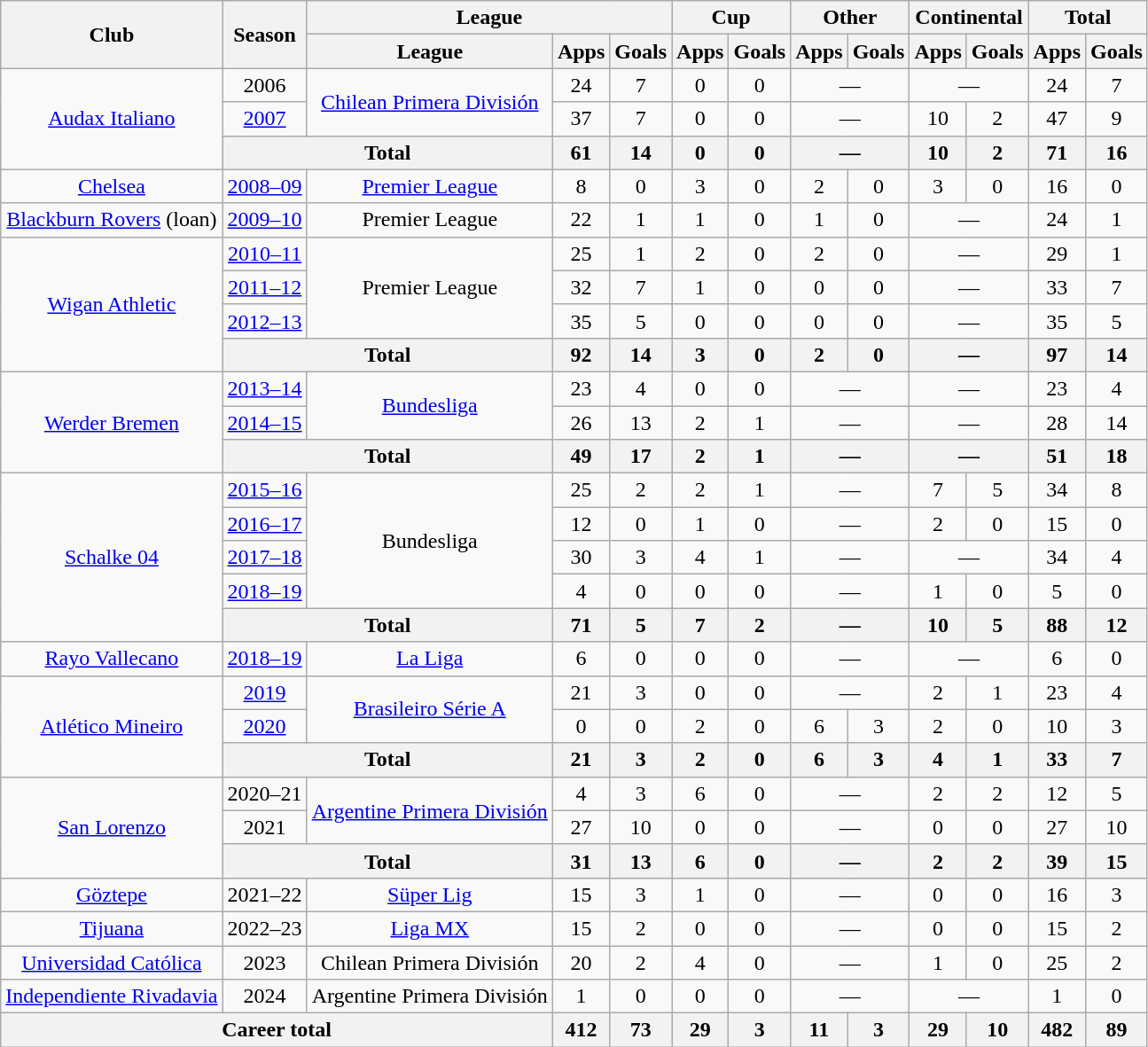<table class="wikitable" style="text-align:center">
<tr>
<th rowspan="2">Club</th>
<th rowspan="2">Season</th>
<th colspan="3">League</th>
<th colspan="2">Cup</th>
<th colspan="2">Other</th>
<th colspan="2">Continental</th>
<th colspan="2">Total</th>
</tr>
<tr>
<th>League</th>
<th>Apps</th>
<th>Goals</th>
<th>Apps</th>
<th>Goals</th>
<th>Apps</th>
<th>Goals</th>
<th>Apps</th>
<th>Goals</th>
<th>Apps</th>
<th>Goals</th>
</tr>
<tr>
<td rowspan="3"><a href='#'>Audax Italiano</a></td>
<td>2006</td>
<td rowspan="2"><a href='#'>Chilean Primera División</a></td>
<td>24</td>
<td>7</td>
<td>0</td>
<td>0</td>
<td colspan="2">—</td>
<td colspan="2">—</td>
<td>24</td>
<td>7</td>
</tr>
<tr>
<td><a href='#'>2007</a></td>
<td>37</td>
<td>7</td>
<td>0</td>
<td>0</td>
<td colspan="2">—</td>
<td>10</td>
<td>2</td>
<td>47</td>
<td>9</td>
</tr>
<tr>
<th colspan="2">Total</th>
<th>61</th>
<th>14</th>
<th>0</th>
<th>0</th>
<th colspan="2">—</th>
<th>10</th>
<th>2</th>
<th>71</th>
<th>16</th>
</tr>
<tr>
<td><a href='#'>Chelsea</a></td>
<td><a href='#'>2008–09</a></td>
<td><a href='#'>Premier League</a></td>
<td>8</td>
<td>0</td>
<td>3</td>
<td>0</td>
<td>2</td>
<td>0</td>
<td>3</td>
<td>0</td>
<td>16</td>
<td>0</td>
</tr>
<tr>
<td><a href='#'>Blackburn Rovers</a> (loan)</td>
<td><a href='#'>2009–10</a></td>
<td>Premier League</td>
<td>22</td>
<td>1</td>
<td>1</td>
<td>0</td>
<td>1</td>
<td>0</td>
<td colspan="2">—</td>
<td>24</td>
<td>1</td>
</tr>
<tr>
<td rowspan="4"><a href='#'>Wigan Athletic</a></td>
<td><a href='#'>2010–11</a></td>
<td rowspan="3">Premier League</td>
<td>25</td>
<td>1</td>
<td>2</td>
<td>0</td>
<td>2</td>
<td>0</td>
<td colspan="2">—</td>
<td>29</td>
<td>1</td>
</tr>
<tr>
<td><a href='#'>2011–12</a></td>
<td>32</td>
<td>7</td>
<td>1</td>
<td>0</td>
<td>0</td>
<td>0</td>
<td colspan="2">—</td>
<td>33</td>
<td>7</td>
</tr>
<tr>
<td><a href='#'>2012–13</a></td>
<td>35</td>
<td>5</td>
<td>0</td>
<td>0</td>
<td>0</td>
<td>0</td>
<td colspan="2">—</td>
<td>35</td>
<td>5</td>
</tr>
<tr>
<th colspan="2">Total</th>
<th>92</th>
<th>14</th>
<th>3</th>
<th>0</th>
<th>2</th>
<th>0</th>
<th colspan="2">—</th>
<th>97</th>
<th>14</th>
</tr>
<tr>
<td rowspan="3"><a href='#'>Werder Bremen</a></td>
<td><a href='#'>2013–14</a></td>
<td rowspan="2"><a href='#'>Bundesliga</a></td>
<td>23</td>
<td>4</td>
<td>0</td>
<td>0</td>
<td colspan="2">—</td>
<td colspan="2">—</td>
<td>23</td>
<td>4</td>
</tr>
<tr>
<td><a href='#'>2014–15</a></td>
<td>26</td>
<td>13</td>
<td>2</td>
<td>1</td>
<td colspan="2">—</td>
<td colspan="2">—</td>
<td>28</td>
<td>14</td>
</tr>
<tr>
<th colspan="2">Total</th>
<th>49</th>
<th>17</th>
<th>2</th>
<th>1</th>
<th colspan="2">—</th>
<th colspan="2">—</th>
<th>51</th>
<th>18</th>
</tr>
<tr>
<td rowspan="5"><a href='#'>Schalke 04</a></td>
<td><a href='#'>2015–16</a></td>
<td rowspan="4">Bundesliga</td>
<td>25</td>
<td>2</td>
<td>2</td>
<td>1</td>
<td colspan="2">—</td>
<td>7</td>
<td>5</td>
<td>34</td>
<td>8</td>
</tr>
<tr>
<td><a href='#'>2016–17</a></td>
<td>12</td>
<td>0</td>
<td>1</td>
<td>0</td>
<td colspan="2">—</td>
<td>2</td>
<td>0</td>
<td>15</td>
<td>0</td>
</tr>
<tr>
<td><a href='#'>2017–18</a></td>
<td>30</td>
<td>3</td>
<td>4</td>
<td>1</td>
<td colspan="2">—</td>
<td colspan="2">—</td>
<td>34</td>
<td>4</td>
</tr>
<tr>
<td><a href='#'>2018–19</a></td>
<td>4</td>
<td>0</td>
<td>0</td>
<td>0</td>
<td colspan="2">—</td>
<td>1</td>
<td>0</td>
<td>5</td>
<td>0</td>
</tr>
<tr>
<th colspan="2">Total</th>
<th>71</th>
<th>5</th>
<th>7</th>
<th>2</th>
<th colspan="2">—</th>
<th>10</th>
<th>5</th>
<th>88</th>
<th>12</th>
</tr>
<tr>
<td><a href='#'>Rayo Vallecano</a></td>
<td><a href='#'>2018–19</a></td>
<td><a href='#'>La Liga</a></td>
<td>6</td>
<td>0</td>
<td>0</td>
<td>0</td>
<td colspan="2">—</td>
<td colspan="2">—</td>
<td>6</td>
<td>0</td>
</tr>
<tr>
<td rowspan="3"><a href='#'>Atlético Mineiro</a></td>
<td><a href='#'>2019</a></td>
<td rowspan="2"><a href='#'>Brasileiro Série A</a></td>
<td>21</td>
<td>3</td>
<td>0</td>
<td>0</td>
<td colspan="2">—</td>
<td>2</td>
<td>1</td>
<td>23</td>
<td>4</td>
</tr>
<tr>
<td><a href='#'>2020</a></td>
<td>0</td>
<td>0</td>
<td>2</td>
<td>0</td>
<td>6</td>
<td>3</td>
<td>2</td>
<td>0</td>
<td>10</td>
<td>3</td>
</tr>
<tr>
<th colspan="2">Total</th>
<th>21</th>
<th>3</th>
<th>2</th>
<th>0</th>
<th>6</th>
<th>3</th>
<th>4</th>
<th>1</th>
<th>33</th>
<th>7</th>
</tr>
<tr>
<td rowspan="3"><a href='#'>San Lorenzo</a></td>
<td>2020–21</td>
<td rowspan="2"><a href='#'>Argentine Primera División</a></td>
<td>4</td>
<td>3</td>
<td>6</td>
<td>0</td>
<td colspan="2">—</td>
<td>2</td>
<td>2</td>
<td>12</td>
<td>5</td>
</tr>
<tr>
<td>2021</td>
<td>27</td>
<td>10</td>
<td>0</td>
<td>0</td>
<td colspan="2">—</td>
<td>0</td>
<td>0</td>
<td>27</td>
<td>10</td>
</tr>
<tr>
<th colspan="2">Total</th>
<th>31</th>
<th>13</th>
<th>6</th>
<th>0</th>
<th colspan="2">—</th>
<th>2</th>
<th>2</th>
<th>39</th>
<th>15</th>
</tr>
<tr>
<td><a href='#'>Göztepe</a></td>
<td>2021–22</td>
<td><a href='#'>Süper Lig</a></td>
<td>15</td>
<td>3</td>
<td>1</td>
<td>0</td>
<td colspan="2">—</td>
<td>0</td>
<td>0</td>
<td>16</td>
<td>3</td>
</tr>
<tr>
<td><a href='#'>Tijuana</a></td>
<td>2022–23</td>
<td><a href='#'>Liga MX</a></td>
<td>15</td>
<td>2</td>
<td>0</td>
<td>0</td>
<td colspan="2">—</td>
<td>0</td>
<td>0</td>
<td>15</td>
<td>2</td>
</tr>
<tr>
<td><a href='#'>Universidad Católica</a></td>
<td>2023</td>
<td>Chilean Primera División</td>
<td>20</td>
<td>2</td>
<td>4</td>
<td>0</td>
<td colspan="2">—</td>
<td>1</td>
<td>0</td>
<td>25</td>
<td>2</td>
</tr>
<tr>
<td><a href='#'>Independiente Rivadavia</a></td>
<td>2024</td>
<td>Argentine Primera División</td>
<td>1</td>
<td>0</td>
<td>0</td>
<td>0</td>
<td colspan="2">—</td>
<td colspan="2">—</td>
<td>1</td>
<td>0</td>
</tr>
<tr>
<th colspan="3">Career total</th>
<th>412</th>
<th>73</th>
<th>29</th>
<th>3</th>
<th>11</th>
<th>3</th>
<th>29</th>
<th>10</th>
<th>482</th>
<th>89</th>
</tr>
</table>
